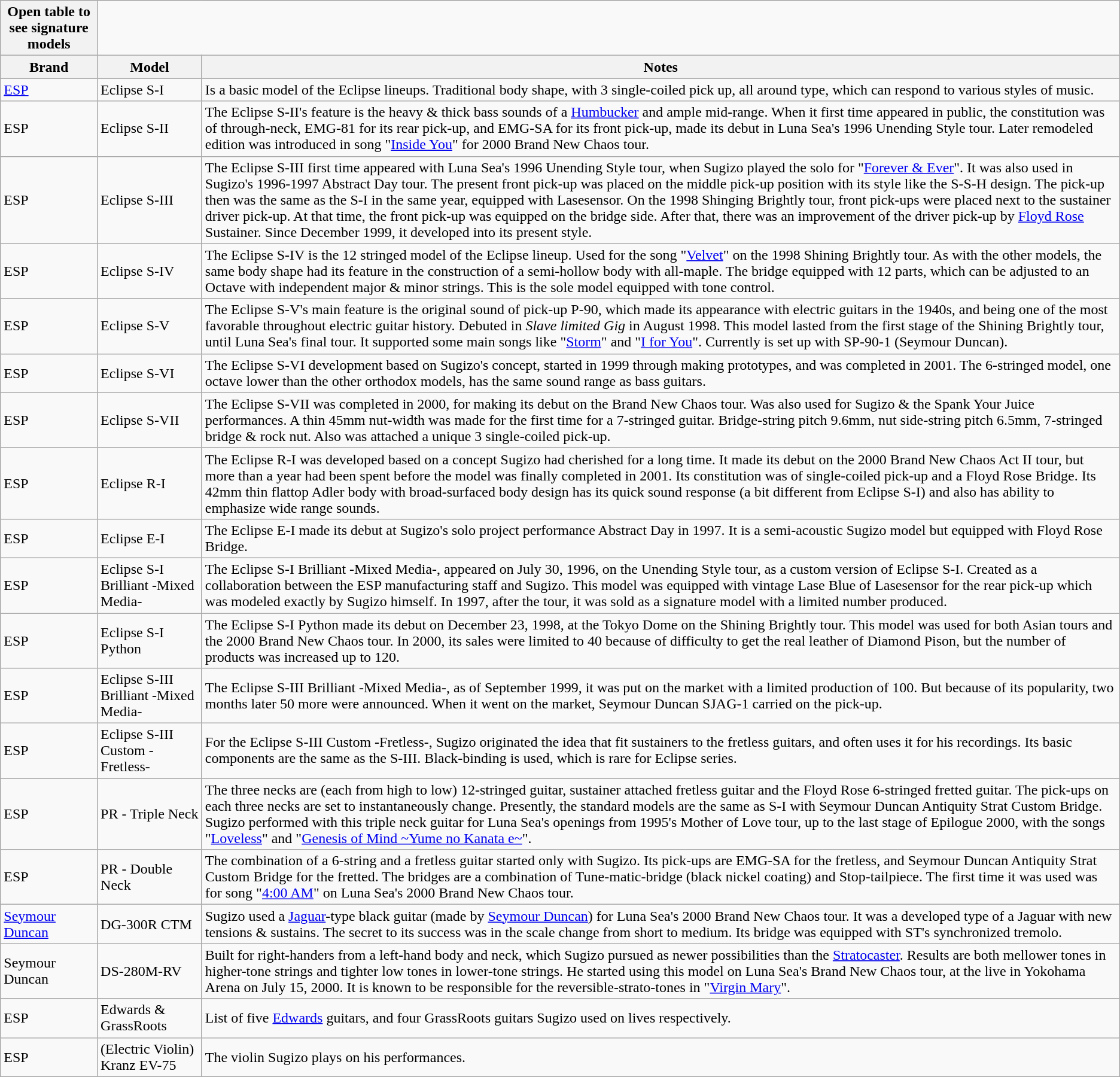<table class="wikitable collapsible collapsed">
<tr>
<th>Open table to see signature models</th>
</tr>
<tr>
<th>Brand</th>
<th>Model</th>
<th>Notes</th>
</tr>
<tr>
<td><a href='#'>ESP</a></td>
<td>Eclipse S-I</td>
<td>Is a basic model of the Eclipse lineups. Traditional body shape, with 3 single-coiled pick up, all around type, which can respond to various styles of music.</td>
</tr>
<tr>
<td>ESP</td>
<td>Eclipse S-II</td>
<td>The Eclipse S-II's feature is the heavy & thick bass sounds of a <a href='#'>Humbucker</a> and ample mid-range. When it first time appeared in public, the constitution was of through-neck, EMG-81 for its rear pick-up, and EMG-SA for its front pick-up, made its debut in Luna Sea's 1996 Unending Style tour. Later remodeled edition was introduced in song "<a href='#'>Inside You</a>" for 2000 Brand New Chaos tour.</td>
</tr>
<tr>
<td>ESP</td>
<td>Eclipse S-III</td>
<td>The Eclipse S-III first time appeared with Luna Sea's 1996 Unending Style tour, when Sugizo played the solo for "<a href='#'>Forever & Ever</a>". It was also used in Sugizo's 1996-1997 Abstract Day tour. The present front pick-up was placed on the middle pick-up position with its style like the S-S-H design. The pick-up then was the same as the S-I in the same year, equipped with Lasesensor. On the 1998 Shinging Brightly tour, front pick-ups were placed next to the sustainer driver pick-up. At that time, the front pick-up was equipped on the bridge side. After that, there was an improvement of the driver pick-up by <a href='#'>Floyd Rose</a> Sustainer. Since December 1999, it developed into its present style.</td>
</tr>
<tr>
<td>ESP</td>
<td>Eclipse S-IV</td>
<td>The Eclipse S-IV is the 12 stringed model of the Eclipse lineup. Used for the song "<a href='#'>Velvet</a>" on the 1998 Shining Brightly tour. As with the other models, the same body shape had its feature in the construction of a semi-hollow body with all-maple. The bridge equipped with 12 parts, which can be adjusted to an Octave with independent major & minor strings. This is the sole model equipped with tone control.</td>
</tr>
<tr>
<td>ESP</td>
<td>Eclipse S-V</td>
<td>The Eclipse S-V's main feature is the original sound of pick-up P-90, which made its appearance with electric guitars in the 1940s, and being one of the most favorable throughout electric guitar history. Debuted in <em>Slave limited Gig</em> in August 1998. This model lasted from the first stage of the Shining Brightly tour, until Luna Sea's final tour. It supported some main songs like "<a href='#'>Storm</a>" and "<a href='#'>I for You</a>". Currently is set up with SP-90-1 (Seymour Duncan).</td>
</tr>
<tr>
<td>ESP</td>
<td>Eclipse S-VI</td>
<td>The Eclipse S-VI development based on Sugizo's concept, started in 1999 through making prototypes, and was completed in 2001. The 6-stringed model, one octave lower than the other orthodox models, has the same sound range as bass guitars.</td>
</tr>
<tr>
<td>ESP</td>
<td>Eclipse S-VII</td>
<td>The Eclipse S-VII was completed in 2000, for making its debut on the Brand New Chaos tour. Was also used for Sugizo & the Spank Your Juice performances. A thin 45mm nut-width was made for the first time for a 7-stringed guitar. Bridge-string pitch 9.6mm, nut side-string pitch 6.5mm, 7-stringed bridge & rock nut. Also was attached a unique 3 single-coiled pick-up.</td>
</tr>
<tr>
<td>ESP</td>
<td>Eclipse R-I</td>
<td>The Eclipse R-I was developed based on a concept Sugizo had cherished for a long time. It made its debut on the 2000 Brand New Chaos Act II tour, but more than a year had been spent before the model was finally completed in 2001. Its constitution was of single-coiled pick-up and a Floyd Rose Bridge. Its 42mm thin flattop Adler body with broad-surfaced body design has its quick sound response (a bit different from Eclipse S-I) and also has ability to emphasize wide range sounds.</td>
</tr>
<tr>
<td>ESP</td>
<td>Eclipse E-I</td>
<td>The Eclipse E-I made its debut at Sugizo's solo project performance Abstract Day in 1997. It is a semi-acoustic Sugizo model but equipped with Floyd Rose Bridge.</td>
</tr>
<tr>
<td>ESP</td>
<td>Eclipse S-I Brilliant -Mixed Media-</td>
<td>The Eclipse S-I Brilliant -Mixed Media-, appeared on July 30, 1996, on the Unending Style tour, as a custom version of Eclipse S-I. Created as a collaboration between the ESP manufacturing staff and Sugizo. This model was equipped with vintage Lase Blue of Lasesensor for the rear pick-up which was modeled exactly by Sugizo himself. In 1997, after the tour, it was sold as a signature model with a limited number produced.</td>
</tr>
<tr>
<td>ESP</td>
<td>Eclipse S-I Python</td>
<td>The Eclipse S-I Python made its debut on December 23, 1998, at the Tokyo Dome on the Shining Brightly tour. This model was used for both Asian tours and the 2000 Brand New Chaos tour. In 2000, its sales were limited to 40 because of difficulty to get the real leather of Diamond Pison, but the number of products was increased up to 120.</td>
</tr>
<tr>
<td>ESP</td>
<td>Eclipse S-III Brilliant -Mixed Media-</td>
<td>The Eclipse S-III Brilliant -Mixed Media-, as of September 1999, it was put on the market with a limited production of 100. But because of its popularity, two months later 50 more were announced. When it went on the market, Seymour Duncan SJAG-1 carried on the pick-up.</td>
</tr>
<tr>
<td>ESP</td>
<td>Eclipse S-III Custom -Fretless-</td>
<td>For the Eclipse S-III Custom -Fretless-, Sugizo originated the idea that fit sustainers to the fretless guitars, and often uses it for his recordings. Its basic components are the same as the S-III. Black-binding is used, which is rare for Eclipse series.</td>
</tr>
<tr>
<td>ESP</td>
<td>PR - Triple Neck</td>
<td>The three necks are (each from high to low) 12-stringed guitar, sustainer attached fretless guitar and the Floyd Rose 6-stringed fretted guitar. The pick-ups on each three necks are set to instantaneously change. Presently, the standard models are the same as S-I with Seymour Duncan Antiquity Strat Custom Bridge. Sugizo performed with this triple neck guitar for Luna Sea's openings from 1995's Mother of Love tour, up to the last stage of Epilogue 2000, with the songs "<a href='#'>Loveless</a>" and "<a href='#'>Genesis of Mind ~Yume no Kanata e~</a>".</td>
</tr>
<tr>
<td>ESP</td>
<td>PR - Double Neck</td>
<td>The combination of a 6-string and a fretless guitar started only with Sugizo. Its pick-ups are EMG-SA for the fretless, and Seymour Duncan Antiquity Strat Custom Bridge for the fretted. The bridges are a combination of Tune-matic-bridge (black nickel coating) and Stop-tailpiece. The first time it was used was for song "<a href='#'>4:00 AM</a>" on Luna Sea's 2000 Brand New Chaos tour.</td>
</tr>
<tr>
<td><a href='#'>Seymour Duncan</a></td>
<td>DG-300R CTM</td>
<td>Sugizo used a <a href='#'>Jaguar</a>-type black guitar (made by <a href='#'>Seymour Duncan</a>) for Luna Sea's 2000 Brand New Chaos tour. It was a developed type of a Jaguar with new tensions & sustains. The secret to its success was in the scale change from short to medium. Its bridge was equipped with ST's synchronized tremolo.</td>
</tr>
<tr>
<td>Seymour Duncan</td>
<td>DS-280M-RV</td>
<td>Built for right-handers from a left-hand body and neck, which Sugizo pursued as newer possibilities than the <a href='#'>Stratocaster</a>. Results are both mellower tones in higher-tone strings and tighter low tones in lower-tone strings. He started using this model on Luna Sea's Brand New Chaos tour, at the live in Yokohama Arena on July 15, 2000. It is known to be responsible for the reversible-strato-tones in "<a href='#'>Virgin Mary</a>".</td>
</tr>
<tr>
<td>ESP</td>
<td>Edwards & GrassRoots</td>
<td>List of five <a href='#'>Edwards</a> guitars, and four GrassRoots guitars Sugizo used on lives respectively.</td>
</tr>
<tr>
<td>ESP</td>
<td>(Electric Violin) Kranz EV-75</td>
<td>The violin Sugizo plays on his performances.</td>
</tr>
</table>
